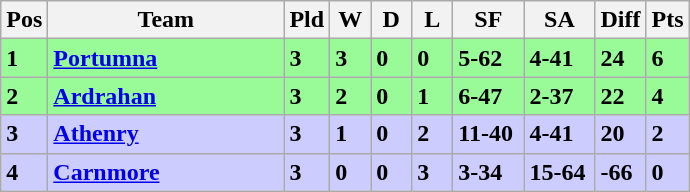<table class="wikitable" style="text-align: centre;">
<tr>
<th width=20>Pos</th>
<th width=150>Team</th>
<th width=20>Pld</th>
<th width=20>W</th>
<th width=20>D</th>
<th width=20>L</th>
<th width=40>SF</th>
<th width=40>SA</th>
<th width=20>Diff</th>
<th width=20>Pts</th>
</tr>
<tr style="background:#98FB98;">
<td><strong>1</strong></td>
<td align=left><strong> <a href='#'>Portumna</a> </strong></td>
<td><strong>3</strong></td>
<td><strong>3</strong></td>
<td><strong>0</strong></td>
<td><strong>0</strong></td>
<td><strong>5-62</strong></td>
<td><strong>4-41</strong></td>
<td><strong>24</strong></td>
<td><strong>6</strong></td>
</tr>
<tr style="background:#98FB98;">
<td><strong>2</strong></td>
<td align=left><strong> <a href='#'>Ardrahan</a> </strong></td>
<td><strong>3</strong></td>
<td><strong>2</strong></td>
<td><strong>0</strong></td>
<td><strong>1</strong></td>
<td><strong>6-47</strong></td>
<td><strong>2-37</strong></td>
<td><strong>22</strong></td>
<td><strong>4</strong></td>
</tr>
<tr style="background:#CCCCFF;">
<td><strong>3</strong></td>
<td align=left><strong> <a href='#'>Athenry</a> </strong></td>
<td><strong>3</strong></td>
<td><strong>1</strong></td>
<td><strong>0</strong></td>
<td><strong>2</strong></td>
<td><strong>11-40</strong></td>
<td><strong>4-41</strong></td>
<td><strong>20</strong></td>
<td><strong>2</strong></td>
</tr>
<tr style="background:#CCCCFF;">
<td><strong>4</strong></td>
<td align=left><strong> <a href='#'>Carnmore</a> </strong></td>
<td><strong>3</strong></td>
<td><strong>0</strong></td>
<td><strong>0</strong></td>
<td><strong>3</strong></td>
<td><strong>3-34</strong></td>
<td><strong>15-64</strong></td>
<td><strong>-66</strong></td>
<td><strong>0</strong></td>
</tr>
</table>
